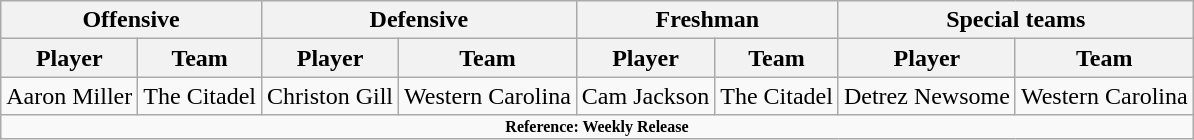<table class="wikitable" border="1">
<tr>
<th colspan="2">Offensive</th>
<th colspan="2">Defensive</th>
<th colspan="2">Freshman</th>
<th colspan="2">Special teams</th>
</tr>
<tr>
<th>Player</th>
<th>Team</th>
<th>Player</th>
<th>Team</th>
<th>Player</th>
<th>Team</th>
<th>Player</th>
<th>Team</th>
</tr>
<tr>
<td>Aaron Miller</td>
<td>The Citadel</td>
<td>Christon Gill</td>
<td>Western Carolina</td>
<td>Cam Jackson</td>
<td>The Citadel</td>
<td>Detrez Newsome</td>
<td>Western Carolina</td>
</tr>
<tr>
<td colspan="8" style="font-size: 8pt" align="center"><strong>Reference: Weekly Release</strong></td>
</tr>
</table>
